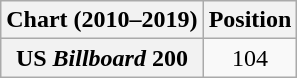<table class="wikitable plainrowheaders" style="text-align:center">
<tr>
<th scope="col">Chart (2010–2019)</th>
<th scope="col">Position</th>
</tr>
<tr>
<th scope="row">US <em>Billboard</em> 200</th>
<td>104</td>
</tr>
</table>
